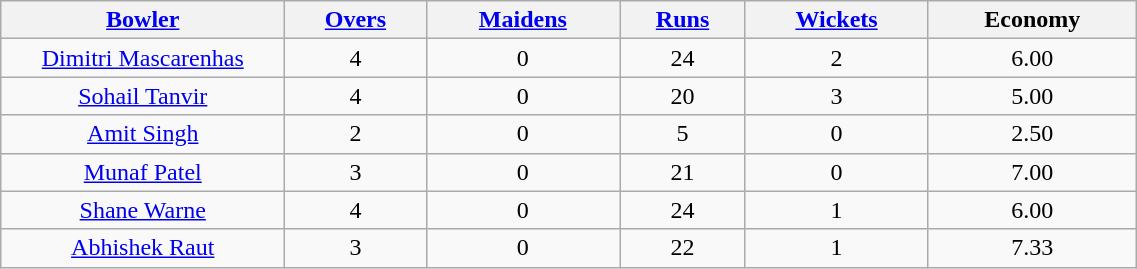<table border="1" cellpadding="1" cellspacing="0" style="border: grey solid 1px; border-collapse: collapse; text-align: center; width: 60%;" class=wikitable>
<tr>
<th width="25%"><a href='#'>Bowler</a></th>
<th><a href='#'>Overs</a></th>
<th><a href='#'>Maidens</a></th>
<th><a href='#'>Runs</a></th>
<th><a href='#'>Wickets</a></th>
<th>Economy</th>
</tr>
<tr>
<td><a href='#'>Dimitri Mascarenhas</a></td>
<td>4</td>
<td>0</td>
<td>24</td>
<td>2</td>
<td>6.00</td>
</tr>
<tr>
<td><a href='#'>Sohail Tanvir</a></td>
<td>4</td>
<td>0</td>
<td>20</td>
<td>3</td>
<td>5.00</td>
</tr>
<tr>
<td><a href='#'>Amit Singh</a></td>
<td>2</td>
<td>0</td>
<td>5</td>
<td>0</td>
<td>2.50</td>
</tr>
<tr>
<td><a href='#'>Munaf Patel</a></td>
<td>3</td>
<td>0</td>
<td>21</td>
<td>0</td>
<td>7.00</td>
</tr>
<tr>
<td><a href='#'>Shane Warne</a></td>
<td>4</td>
<td>0</td>
<td>24</td>
<td>1</td>
<td>6.00</td>
</tr>
<tr>
<td><a href='#'>Abhishek Raut</a></td>
<td>3</td>
<td>0</td>
<td>22</td>
<td>1</td>
<td>7.33</td>
</tr>
</table>
